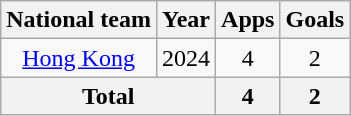<table class="wikitable" style="text-align:center">
<tr>
<th>National team</th>
<th>Year</th>
<th>Apps</th>
<th>Goals</th>
</tr>
<tr>
<td><a href='#'>Hong Kong</a></td>
<td>2024</td>
<td>4</td>
<td>2</td>
</tr>
<tr>
<th colspan="2">Total</th>
<th>4</th>
<th>2</th>
</tr>
</table>
